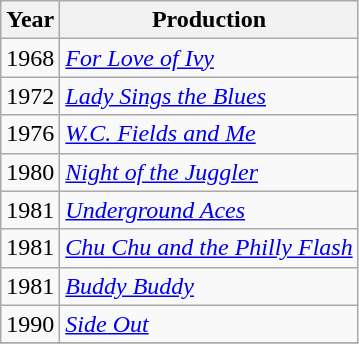<table class="wikitable sortable" ;>
<tr>
<th>Year</th>
<th>Production</th>
</tr>
<tr>
<td>1968</td>
<td><em><a href='#'>For Love of Ivy</a></em></td>
</tr>
<tr>
<td>1972</td>
<td><em><a href='#'>Lady Sings the Blues</a></em></td>
</tr>
<tr>
<td>1976</td>
<td><em><a href='#'>W.C. Fields and Me</a></em></td>
</tr>
<tr>
<td>1980</td>
<td><em><a href='#'>Night of the Juggler</a></em></td>
</tr>
<tr>
<td>1981</td>
<td><em><a href='#'>Underground Aces</a></em></td>
</tr>
<tr>
<td>1981</td>
<td><em><a href='#'>Chu Chu and the Philly Flash</a></em></td>
</tr>
<tr>
<td>1981</td>
<td><em><a href='#'>Buddy Buddy</a></em></td>
</tr>
<tr>
<td>1990</td>
<td><em><a href='#'>Side Out</a></em></td>
</tr>
<tr>
</tr>
</table>
